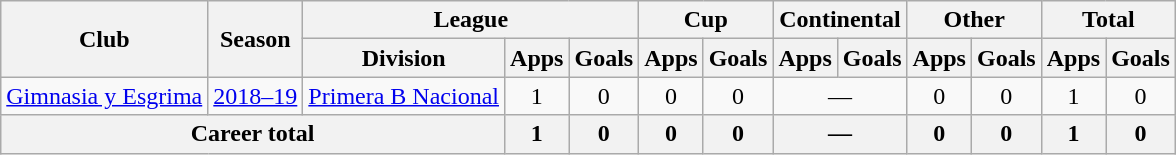<table class="wikitable" style="text-align:center">
<tr>
<th rowspan="2">Club</th>
<th rowspan="2">Season</th>
<th colspan="3">League</th>
<th colspan="2">Cup</th>
<th colspan="2">Continental</th>
<th colspan="2">Other</th>
<th colspan="2">Total</th>
</tr>
<tr>
<th>Division</th>
<th>Apps</th>
<th>Goals</th>
<th>Apps</th>
<th>Goals</th>
<th>Apps</th>
<th>Goals</th>
<th>Apps</th>
<th>Goals</th>
<th>Apps</th>
<th>Goals</th>
</tr>
<tr>
<td rowspan="1"><a href='#'>Gimnasia y Esgrima</a></td>
<td><a href='#'>2018–19</a></td>
<td rowspan="1"><a href='#'>Primera B Nacional</a></td>
<td>1</td>
<td>0</td>
<td>0</td>
<td>0</td>
<td colspan="2">—</td>
<td>0</td>
<td>0</td>
<td>1</td>
<td>0</td>
</tr>
<tr>
<th colspan="3">Career total</th>
<th>1</th>
<th>0</th>
<th>0</th>
<th>0</th>
<th colspan="2">—</th>
<th>0</th>
<th>0</th>
<th>1</th>
<th>0</th>
</tr>
</table>
